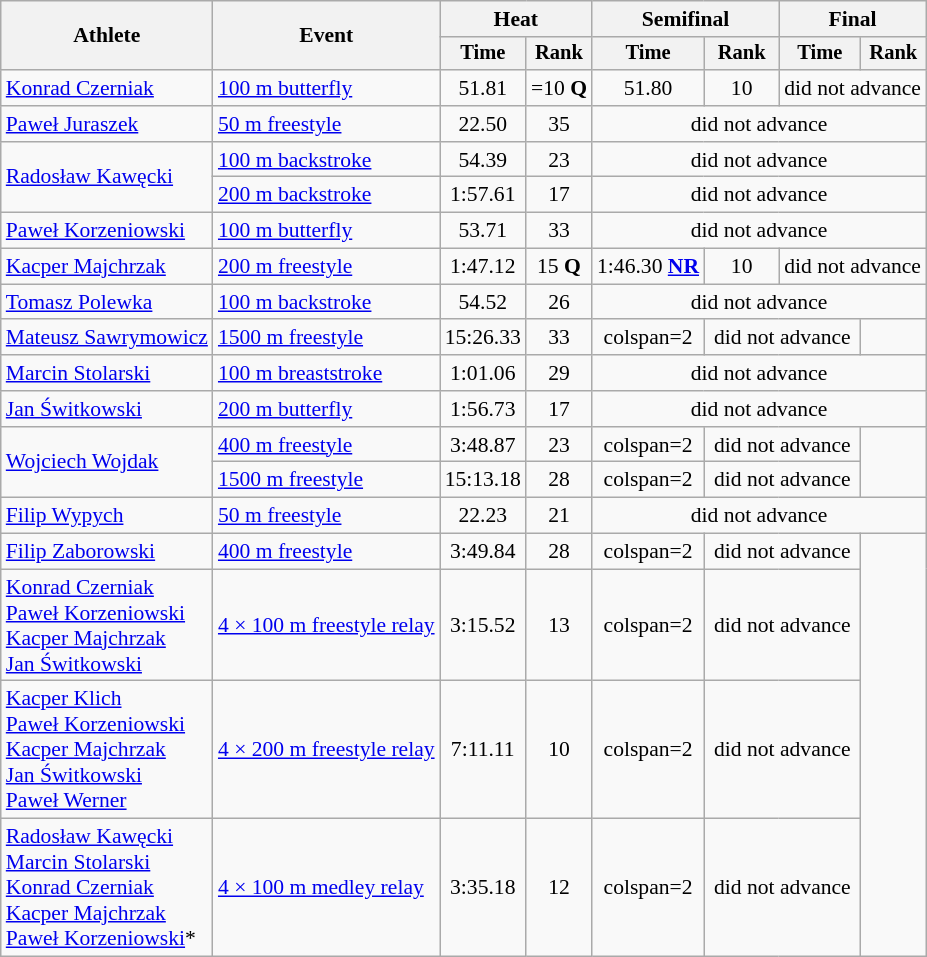<table class=wikitable style="font-size:90%">
<tr>
<th rowspan="2">Athlete</th>
<th rowspan="2">Event</th>
<th colspan="2">Heat</th>
<th colspan="2">Semifinal</th>
<th colspan="2">Final</th>
</tr>
<tr style="font-size:95%">
<th>Time</th>
<th>Rank</th>
<th>Time</th>
<th>Rank</th>
<th>Time</th>
<th>Rank</th>
</tr>
<tr align=center>
<td align=left><a href='#'>Konrad Czerniak</a></td>
<td align=left><a href='#'>100 m butterfly</a></td>
<td>51.81</td>
<td>=10 <strong>Q</strong></td>
<td>51.80</td>
<td>10</td>
<td colspan=2>did not advance</td>
</tr>
<tr align=center>
<td align=left><a href='#'>Paweł Juraszek</a></td>
<td align=left><a href='#'>50 m freestyle</a></td>
<td>22.50</td>
<td>35</td>
<td colspan=4>did not advance</td>
</tr>
<tr align=center>
<td align=left rowspan=2><a href='#'>Radosław Kawęcki</a></td>
<td align=left><a href='#'>100 m backstroke</a></td>
<td>54.39</td>
<td>23</td>
<td colspan=4>did not advance</td>
</tr>
<tr align=center>
<td align=left><a href='#'>200 m backstroke</a></td>
<td>1:57.61</td>
<td>17</td>
<td colspan=4>did not advance</td>
</tr>
<tr align=center>
<td align=left><a href='#'>Paweł Korzeniowski</a></td>
<td align=left><a href='#'>100 m butterfly</a></td>
<td>53.71</td>
<td>33</td>
<td colspan=4>did not advance</td>
</tr>
<tr align=center>
<td align=left><a href='#'>Kacper Majchrzak</a></td>
<td align=left><a href='#'>200 m freestyle</a></td>
<td>1:47.12</td>
<td>15 <strong>Q</strong></td>
<td>1:46.30 <strong><a href='#'>NR</a></strong></td>
<td>10</td>
<td colspan=2>did not advance</td>
</tr>
<tr align=center>
<td align=left><a href='#'>Tomasz Polewka</a></td>
<td align=left><a href='#'>100 m backstroke</a></td>
<td>54.52</td>
<td>26</td>
<td colspan=4>did not advance</td>
</tr>
<tr align=center>
<td align=left><a href='#'>Mateusz Sawrymowicz</a></td>
<td align=left><a href='#'>1500 m freestyle</a></td>
<td>15:26.33</td>
<td>33</td>
<td>colspan=2 </td>
<td colspan=2>did not advance</td>
</tr>
<tr align=center>
<td align=left><a href='#'>Marcin Stolarski</a></td>
<td align=left><a href='#'>100 m breaststroke</a></td>
<td>1:01.06</td>
<td>29</td>
<td colspan=4>did not advance</td>
</tr>
<tr align=center>
<td align=left><a href='#'>Jan Świtkowski</a></td>
<td align=left><a href='#'>200 m butterfly</a></td>
<td>1:56.73</td>
<td>17</td>
<td colspan=4>did not advance</td>
</tr>
<tr align=center>
<td align=left rowspan=2><a href='#'>Wojciech Wojdak</a></td>
<td align=left><a href='#'>400 m freestyle</a></td>
<td>3:48.87</td>
<td>23</td>
<td>colspan=2 </td>
<td colspan=2>did not advance</td>
</tr>
<tr align=center>
<td align=left><a href='#'>1500 m freestyle</a></td>
<td>15:13.18</td>
<td>28</td>
<td>colspan=2 </td>
<td colspan=2>did not advance</td>
</tr>
<tr align=center>
<td align=left><a href='#'>Filip Wypych</a></td>
<td align=left><a href='#'>50 m freestyle</a></td>
<td>22.23</td>
<td>21</td>
<td colspan=4>did not advance</td>
</tr>
<tr align=center>
<td align=left><a href='#'>Filip Zaborowski</a></td>
<td align=left><a href='#'>400 m freestyle</a></td>
<td>3:49.84</td>
<td>28</td>
<td>colspan=2 </td>
<td colspan=2>did not advance</td>
</tr>
<tr align=center>
<td align=left><a href='#'>Konrad Czerniak</a><br><a href='#'>Paweł Korzeniowski</a><br><a href='#'>Kacper Majchrzak</a><br><a href='#'>Jan Świtkowski</a></td>
<td align=left><a href='#'>4 × 100 m freestyle relay</a></td>
<td>3:15.52</td>
<td>13</td>
<td>colspan=2 </td>
<td colspan=2>did not advance</td>
</tr>
<tr align=center>
<td align=left><a href='#'>Kacper Klich</a><br><a href='#'>Paweł Korzeniowski</a><br><a href='#'>Kacper Majchrzak</a><br><a href='#'>Jan Świtkowski</a><br><a href='#'>Paweł Werner</a></td>
<td align=left><a href='#'>4 × 200 m freestyle relay</a></td>
<td>7:11.11</td>
<td>10</td>
<td>colspan=2 </td>
<td colspan=2>did not advance</td>
</tr>
<tr align=center>
<td align=left><a href='#'>Radosław Kawęcki</a><br><a href='#'>Marcin Stolarski</a><br><a href='#'>Konrad Czerniak</a><br><a href='#'>Kacper Majchrzak</a><br><a href='#'>Paweł Korzeniowski</a>*</td>
<td align=left><a href='#'>4 × 100 m medley relay</a></td>
<td>3:35.18</td>
<td>12</td>
<td>colspan=2 </td>
<td colspan=2>did not advance</td>
</tr>
</table>
